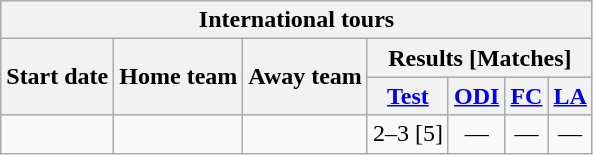<table class="wikitable">
<tr>
<th colspan="7">International tours</th>
</tr>
<tr>
<th rowspan="2">Start date</th>
<th rowspan="2">Home team</th>
<th rowspan="2">Away team</th>
<th colspan="4">Results [Matches]</th>
</tr>
<tr>
<th><a href='#'>Test</a></th>
<th><a href='#'>ODI</a></th>
<th><a href='#'>FC</a></th>
<th><a href='#'>LA</a></th>
</tr>
<tr>
<td><a href='#'></a></td>
<td></td>
<td></td>
<td>2–3 [5]</td>
<td ; style="text-align:center">—</td>
<td ; style="text-align:center">—</td>
<td ; style="text-align:center">—</td>
</tr>
</table>
